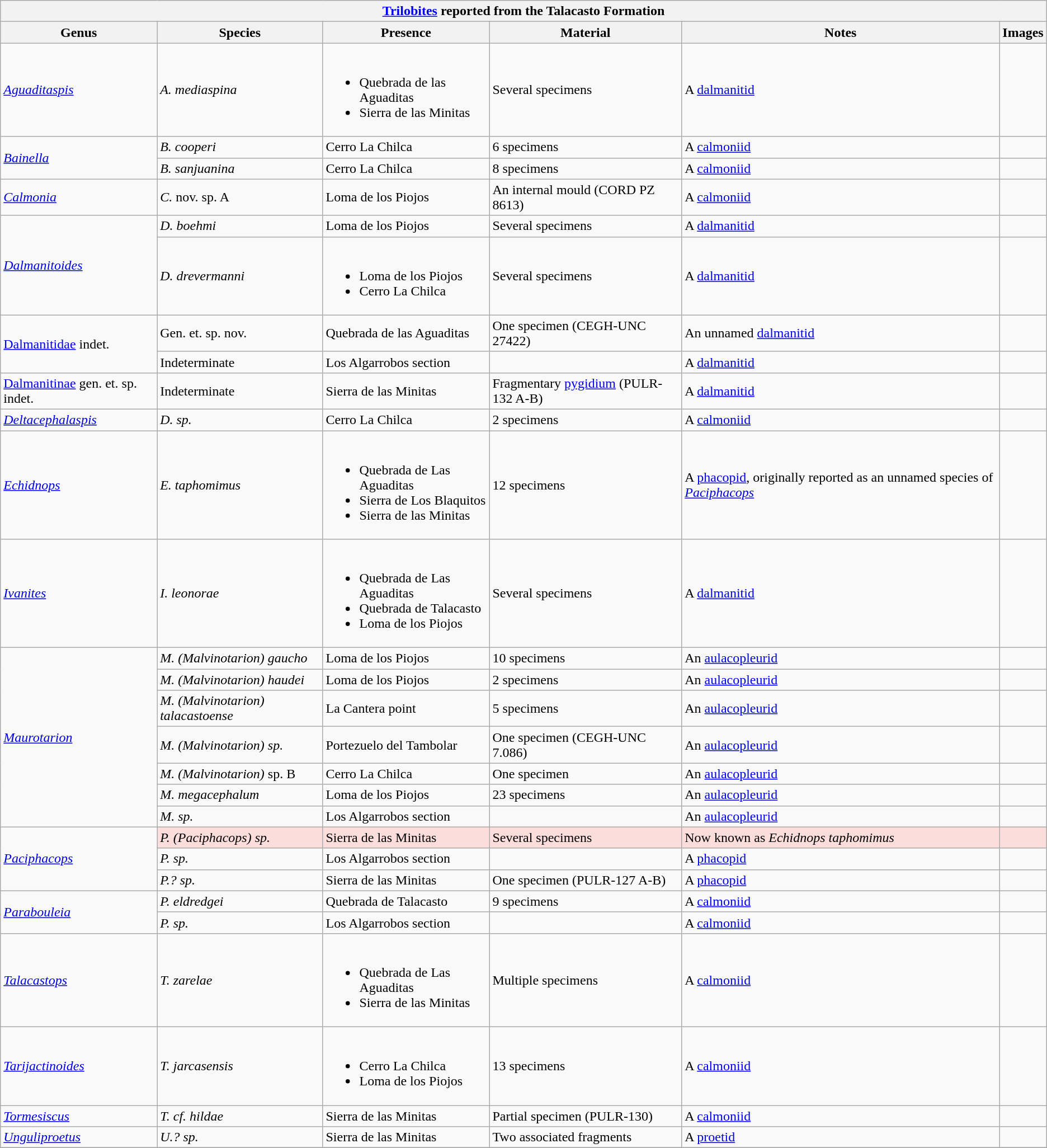<table class="wikitable" align="center">
<tr>
<th colspan="6" align="center"><strong><a href='#'>Trilobites</a> reported from the Talacasto Formation</strong></th>
</tr>
<tr>
<th>Genus</th>
<th>Species</th>
<th>Presence</th>
<th><strong>Material</strong></th>
<th>Notes</th>
<th>Images</th>
</tr>
<tr>
<td><em><a href='#'>Aguaditaspis</a></em></td>
<td><em>A. mediaspina</em></td>
<td><br><ul><li>Quebrada de las Aguaditas</li><li>Sierra de las Minitas</li></ul></td>
<td>Several specimens</td>
<td>A <a href='#'>dalmanitid</a></td>
<td></td>
</tr>
<tr>
<td rowspan="2"><em><a href='#'>Bainella</a></em></td>
<td><em>B. cooperi</em></td>
<td>Cerro La Chilca</td>
<td>6 specimens</td>
<td>A <a href='#'>calmoniid</a></td>
<td></td>
</tr>
<tr>
<td><em>B. sanjuanina</em></td>
<td>Cerro La Chilca</td>
<td>8 specimens</td>
<td>A <a href='#'>calmoniid</a></td>
<td></td>
</tr>
<tr>
<td><em><a href='#'>Calmonia</a></em></td>
<td><em>C.</em> nov. sp. A</td>
<td>Loma de los Piojos</td>
<td>An internal mould (CORD PZ 8613)</td>
<td>A <a href='#'>calmoniid</a></td>
<td></td>
</tr>
<tr>
<td rowspan="2"><em><a href='#'>Dalmanitoides</a></em></td>
<td><em>D. boehmi</em></td>
<td>Loma de los Piojos</td>
<td>Several specimens</td>
<td>A <a href='#'>dalmanitid</a></td>
<td></td>
</tr>
<tr>
<td><em>D. drevermanni</em></td>
<td><br><ul><li>Loma de los Piojos</li><li>Cerro La Chilca</li></ul></td>
<td>Several specimens</td>
<td>A <a href='#'>dalmanitid</a></td>
<td></td>
</tr>
<tr>
<td rowspan="2"><a href='#'>Dalmanitidae</a> indet.</td>
<td>Gen. et. sp. nov.</td>
<td>Quebrada de las Aguaditas</td>
<td>One specimen (CEGH-UNC 27422)</td>
<td>An unnamed <a href='#'>dalmanitid</a></td>
<td></td>
</tr>
<tr>
<td>Indeterminate</td>
<td>Los Algarrobos section</td>
<td></td>
<td>A <a href='#'>dalmanitid</a></td>
<td></td>
</tr>
<tr>
<td><a href='#'>Dalmanitinae</a> gen. et. sp. indet.</td>
<td>Indeterminate</td>
<td>Sierra de las Minitas</td>
<td>Fragmentary <a href='#'>pygidium</a> (PULR-132 A-B)</td>
<td>A <a href='#'>dalmanitid</a></td>
<td></td>
</tr>
<tr>
<td><em><a href='#'>Deltacephalaspis</a></em></td>
<td><em>D. sp.</em></td>
<td>Cerro La Chilca</td>
<td>2 specimens</td>
<td>A <a href='#'>calmoniid</a></td>
<td></td>
</tr>
<tr>
<td><em><a href='#'>Echidnops</a></em></td>
<td><em>E. taphomimus</em></td>
<td><br><ul><li>Quebrada de Las Aguaditas</li><li>Sierra de Los Blaquitos</li><li>Sierra de las Minitas</li></ul></td>
<td>12 specimens</td>
<td>A <a href='#'>phacopid</a>, originally reported as an unnamed species of <em><a href='#'>Paciphacops</a></em></td>
<td></td>
</tr>
<tr>
<td><em><a href='#'>Ivanites</a></em></td>
<td><em>I. leonorae</em></td>
<td><br><ul><li>Quebrada de Las Aguaditas</li><li>Quebrada de Talacasto</li><li>Loma de los Piojos</li></ul></td>
<td>Several specimens</td>
<td>A <a href='#'>dalmanitid</a></td>
<td></td>
</tr>
<tr>
<td rowspan="7"><em><a href='#'>Maurotarion</a></em></td>
<td><em>M. (Malvinotarion) gaucho</em></td>
<td>Loma de los Piojos</td>
<td>10 specimens</td>
<td>An <a href='#'>aulacopleurid</a></td>
<td></td>
</tr>
<tr>
<td><em>M. (Malvinotarion) haudei</em></td>
<td>Loma de los Piojos</td>
<td>2 specimens</td>
<td>An <a href='#'>aulacopleurid</a></td>
<td></td>
</tr>
<tr>
<td><em>M. (Malvinotarion) talacastoense</em></td>
<td>La Cantera point</td>
<td>5 specimens</td>
<td>An <a href='#'>aulacopleurid</a></td>
<td></td>
</tr>
<tr>
<td><em>M. (Malvinotarion) sp.</em></td>
<td>Portezuelo del Tambolar</td>
<td>One specimen (CEGH-UNC 7.086)</td>
<td>An <a href='#'>aulacopleurid</a></td>
<td></td>
</tr>
<tr>
<td><em>M. (Malvinotarion)</em> sp. B</td>
<td>Cerro La Chilca</td>
<td>One specimen</td>
<td>An <a href='#'>aulacopleurid</a></td>
<td></td>
</tr>
<tr>
<td><em>M. megacephalum</em></td>
<td>Loma de los Piojos</td>
<td>23 specimens</td>
<td>An <a href='#'>aulacopleurid</a></td>
<td></td>
</tr>
<tr>
<td><em>M. sp.</em></td>
<td>Los Algarrobos section</td>
<td></td>
<td>An <a href='#'>aulacopleurid</a></td>
<td></td>
</tr>
<tr>
<td rowspan="3"><em><a href='#'>Paciphacops</a></em></td>
<td style="background:#fbdddb;"><em>P. (Paciphacops) sp.</em></td>
<td style="background:#fbdddb;">Sierra de las Minitas</td>
<td style="background:#fbdddb;">Several specimens</td>
<td style="background:#fbdddb;">Now known as <em>Echidnops taphomimus</em></td>
<td style="background:#fbdddb;"></td>
</tr>
<tr>
<td><em>P. sp.</em></td>
<td>Los Algarrobos section</td>
<td></td>
<td>A <a href='#'>phacopid</a></td>
<td></td>
</tr>
<tr>
<td><em>P.? sp.</em></td>
<td>Sierra de las Minitas</td>
<td>One specimen (PULR-127 A-B)</td>
<td>A <a href='#'>phacopid</a></td>
<td></td>
</tr>
<tr>
<td rowspan="2"><em><a href='#'>Parabouleia</a></em></td>
<td><em>P. eldredgei</em></td>
<td>Quebrada de Talacasto</td>
<td>9 specimens</td>
<td>A <a href='#'>calmoniid</a></td>
<td></td>
</tr>
<tr>
<td><em>P. sp.</em></td>
<td>Los Algarrobos section</td>
<td></td>
<td>A <a href='#'>calmoniid</a></td>
<td></td>
</tr>
<tr>
<td><em><a href='#'>Talacastops</a></em></td>
<td><em>T. zarelae</em></td>
<td><br><ul><li>Quebrada de Las Aguaditas</li><li>Sierra de las Minitas</li></ul></td>
<td>Multiple specimens</td>
<td>A <a href='#'>calmoniid</a></td>
<td></td>
</tr>
<tr>
<td><em><a href='#'>Tarijactinoides</a></em></td>
<td><em>T. jarcasensis</em></td>
<td><br><ul><li>Cerro La Chilca</li><li>Loma de los Piojos</li></ul></td>
<td>13 specimens</td>
<td>A <a href='#'>calmoniid</a></td>
<td></td>
</tr>
<tr>
<td><em><a href='#'>Tormesiscus</a></em></td>
<td><em>T. cf. hildae</em></td>
<td>Sierra de las Minitas</td>
<td>Partial specimen (PULR-130)</td>
<td>A <a href='#'>calmoniid</a></td>
<td></td>
</tr>
<tr>
<td><em><a href='#'>Unguliproetus</a></em></td>
<td><em>U.? sp.</em></td>
<td>Sierra de las Minitas</td>
<td>Two associated fragments</td>
<td>A <a href='#'>proetid</a></td>
<td></td>
</tr>
<tr>
</tr>
</table>
